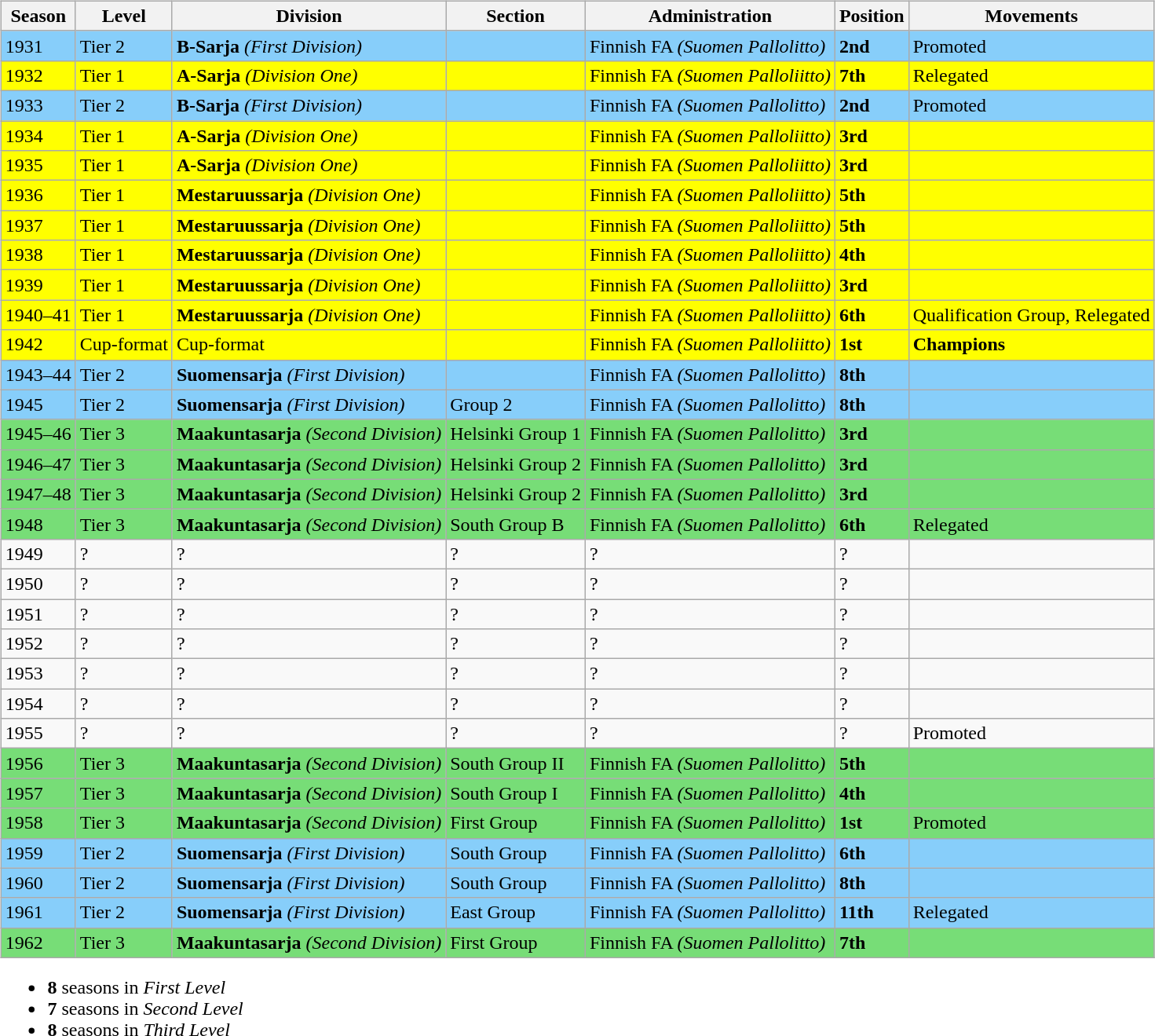<table>
<tr>
<td valign="top" width=0%><br><table class="wikitable">
<tr style="background:#f0f6fa;">
<th><strong>Season</strong></th>
<th><strong>Level</strong></th>
<th><strong>Division</strong></th>
<th><strong>Section</strong></th>
<th><strong>Administration</strong></th>
<th><strong>Position</strong></th>
<th><strong>Movements</strong></th>
</tr>
<tr>
<td style="background:#87CEFA;">1931</td>
<td style="background:#87CEFA;">Tier 2</td>
<td style="background:#87CEFA;"><strong>B-Sarja</strong> <em>(First Division)</em></td>
<td style="background:#87CEFA;"></td>
<td style="background:#87CEFA;">Finnish FA <em>(Suomen Pallolitto)</em></td>
<td style="background:#87CEFA;"><strong>2nd</strong></td>
<td style="background:#87CEFA;">Promoted</td>
</tr>
<tr>
<td style="background:#FFFF00;">1932</td>
<td style="background:#FFFF00;">Tier 1</td>
<td style="background:#FFFF00;"><strong>A-Sarja</strong> <em>(Division One)</em></td>
<td style="background:#FFFF00;"></td>
<td style="background:#FFFF00;">Finnish FA <em>(Suomen Palloliitto)</em></td>
<td style="background:#FFFF00;"><strong>7th</strong></td>
<td style="background:#FFFF00;">Relegated</td>
</tr>
<tr>
<td style="background:#87CEFA;">1933</td>
<td style="background:#87CEFA;">Tier 2</td>
<td style="background:#87CEFA;"><strong>B-Sarja</strong> <em>(First Division)</em></td>
<td style="background:#87CEFA;"></td>
<td style="background:#87CEFA;">Finnish FA <em>(Suomen Pallolitto)</em></td>
<td style="background:#87CEFA;"><strong>2nd</strong></td>
<td style="background:#87CEFA;">Promoted</td>
</tr>
<tr>
<td style="background:#FFFF00;">1934</td>
<td style="background:#FFFF00;">Tier 1</td>
<td style="background:#FFFF00;"><strong>A-Sarja</strong> <em>(Division One)</em></td>
<td style="background:#FFFF00;"></td>
<td style="background:#FFFF00;">Finnish FA <em>(Suomen Palloliitto)</em></td>
<td style="background:#FFFF00;"><strong>3rd</strong></td>
<td style="background:#FFFF00;"></td>
</tr>
<tr>
<td style="background:#FFFF00;">1935</td>
<td style="background:#FFFF00;">Tier 1</td>
<td style="background:#FFFF00;"><strong>A-Sarja</strong> <em>(Division One)</em></td>
<td style="background:#FFFF00;"></td>
<td style="background:#FFFF00;">Finnish FA <em>(Suomen Palloliitto)</em></td>
<td style="background:#FFFF00;"><strong>3rd</strong></td>
<td style="background:#FFFF00;"></td>
</tr>
<tr>
<td style="background:#FFFF00;">1936</td>
<td style="background:#FFFF00;">Tier 1</td>
<td style="background:#FFFF00;"><strong>Mestaruussarja</strong> <em>(Division One)</em></td>
<td style="background:#FFFF00;"></td>
<td style="background:#FFFF00;">Finnish FA <em>(Suomen Palloliitto)</em></td>
<td style="background:#FFFF00;"><strong>5th</strong></td>
<td style="background:#FFFF00;"></td>
</tr>
<tr>
<td style="background:#FFFF00;">1937</td>
<td style="background:#FFFF00;">Tier 1</td>
<td style="background:#FFFF00;"><strong>Mestaruussarja</strong> <em>(Division One)</em></td>
<td style="background:#FFFF00;"></td>
<td style="background:#FFFF00;">Finnish FA <em>(Suomen Palloliitto)</em></td>
<td style="background:#FFFF00;"><strong>5th</strong></td>
<td style="background:#FFFF00;"></td>
</tr>
<tr>
<td style="background:#FFFF00;">1938</td>
<td style="background:#FFFF00;">Tier 1</td>
<td style="background:#FFFF00;"><strong>Mestaruussarja</strong> <em>(Division One)</em></td>
<td style="background:#FFFF00;"></td>
<td style="background:#FFFF00;">Finnish FA <em>(Suomen Palloliitto)</em></td>
<td style="background:#FFFF00;"><strong>4th</strong></td>
<td style="background:#FFFF00;"></td>
</tr>
<tr>
<td style="background:#FFFF00;">1939</td>
<td style="background:#FFFF00;">Tier 1</td>
<td style="background:#FFFF00;"><strong>Mestaruussarja</strong> <em>(Division One)</em></td>
<td style="background:#FFFF00;"></td>
<td style="background:#FFFF00;">Finnish FA <em>(Suomen Palloliitto)</em></td>
<td style="background:#FFFF00;"><strong>3rd</strong></td>
<td style="background:#FFFF00;"></td>
</tr>
<tr>
<td style="background:#FFFF00;">1940–41</td>
<td style="background:#FFFF00;">Tier 1</td>
<td style="background:#FFFF00;"><strong>Mestaruussarja</strong> <em>(Division One)</em></td>
<td style="background:#FFFF00;"></td>
<td style="background:#FFFF00;">Finnish FA <em>(Suomen Palloliitto)</em></td>
<td style="background:#FFFF00;"><strong>6th</strong></td>
<td style="background:#FFFF00;">Qualification Group, Relegated</td>
</tr>
<tr>
<td style="background:#FFFF00;">1942</td>
<td style="background:#FFFF00;">Cup-format</td>
<td style="background:#FFFF00;">Cup-format</td>
<td style="background:#FFFF00;"></td>
<td style="background:#FFFF00;">Finnish FA <em>(Suomen Palloliitto)</em></td>
<td style="background:#FFFF00;"><strong>1st</strong></td>
<td style="background:#FFFF00;"><strong>Champions</strong></td>
</tr>
<tr>
<td style="background:#87CEFA;">1943–44</td>
<td style="background:#87CEFA;">Tier 2</td>
<td style="background:#87CEFA;"><strong>Suomensarja</strong> <em>(First Division)</em></td>
<td style="background:#87CEFA;"></td>
<td style="background:#87CEFA;">Finnish FA <em>(Suomen Pallolitto)</em></td>
<td style="background:#87CEFA;"><strong>8th</strong></td>
<td style="background:#87CEFA;"></td>
</tr>
<tr>
<td style="background:#87CEFA;">1945</td>
<td style="background:#87CEFA;">Tier 2</td>
<td style="background:#87CEFA;"><strong>Suomensarja</strong> <em>(First Division)</em></td>
<td style="background:#87CEFA;">Group 2</td>
<td style="background:#87CEFA;">Finnish FA <em>(Suomen Pallolitto)</em></td>
<td style="background:#87CEFA;"><strong>8th</strong></td>
<td style="background:#87CEFA;"></td>
</tr>
<tr>
<td style="background:#77DD77;">1945–46</td>
<td style="background:#77DD77;">Tier 3</td>
<td style="background:#77DD77;"><strong>Maakuntasarja</strong> <em>(Second Division)</em></td>
<td style="background:#77DD77;">Helsinki Group 1</td>
<td style="background:#77DD77;">Finnish FA <em>(Suomen Pallolitto)</em></td>
<td style="background:#77DD77;"><strong>3rd</strong></td>
<td style="background:#77DD77;"></td>
</tr>
<tr>
<td style="background:#77DD77;">1946–47</td>
<td style="background:#77DD77;">Tier 3</td>
<td style="background:#77DD77;"><strong>Maakuntasarja</strong> <em>(Second Division)</em></td>
<td style="background:#77DD77;">Helsinki Group 2</td>
<td style="background:#77DD77;">Finnish FA <em>(Suomen Pallolitto)</em></td>
<td style="background:#77DD77;"><strong>3rd</strong></td>
<td style="background:#77DD77;"></td>
</tr>
<tr>
<td style="background:#77DD77;">1947–48</td>
<td style="background:#77DD77;">Tier 3</td>
<td style="background:#77DD77;"><strong>Maakuntasarja</strong> <em>(Second Division)</em></td>
<td style="background:#77DD77;">Helsinki Group 2</td>
<td style="background:#77DD77;">Finnish FA <em>(Suomen Pallolitto)</em></td>
<td style="background:#77DD77;"><strong>3rd</strong></td>
<td style="background:#77DD77;"></td>
</tr>
<tr>
<td style="background:#77DD77;">1948</td>
<td style="background:#77DD77;">Tier 3</td>
<td style="background:#77DD77;"><strong>Maakuntasarja</strong> <em>(Second Division)</em></td>
<td style="background:#77DD77;">South Group B</td>
<td style="background:#77DD77;">Finnish FA <em>(Suomen Pallolitto)</em></td>
<td style="background:#77DD77;"><strong>6th</strong></td>
<td style="background:#77DD77;">Relegated</td>
</tr>
<tr>
<td>1949</td>
<td>?</td>
<td>?</td>
<td>?</td>
<td>?</td>
<td>?</td>
<td></td>
</tr>
<tr>
<td>1950</td>
<td>?</td>
<td>?</td>
<td>?</td>
<td>?</td>
<td>?</td>
<td></td>
</tr>
<tr>
<td>1951</td>
<td>?</td>
<td>?</td>
<td>?</td>
<td>?</td>
<td>?</td>
<td></td>
</tr>
<tr>
<td>1952</td>
<td>?</td>
<td>?</td>
<td>?</td>
<td>?</td>
<td>?</td>
<td></td>
</tr>
<tr>
<td>1953</td>
<td>?</td>
<td>?</td>
<td>?</td>
<td>?</td>
<td>?</td>
<td></td>
</tr>
<tr>
<td>1954</td>
<td>?</td>
<td>?</td>
<td>?</td>
<td>?</td>
<td>?</td>
<td></td>
</tr>
<tr>
<td>1955</td>
<td>?</td>
<td>?</td>
<td>?</td>
<td>?</td>
<td>?</td>
<td>Promoted</td>
</tr>
<tr>
<td style="background:#77DD77;">1956</td>
<td style="background:#77DD77;">Tier 3</td>
<td style="background:#77DD77;"><strong>Maakuntasarja</strong> <em>(Second Division)</em></td>
<td style="background:#77DD77;">South Group II</td>
<td style="background:#77DD77;">Finnish FA <em>(Suomen Pallolitto)</em></td>
<td style="background:#77DD77;"><strong>5th</strong></td>
<td style="background:#77DD77;"></td>
</tr>
<tr>
<td style="background:#77DD77;">1957</td>
<td style="background:#77DD77;">Tier 3</td>
<td style="background:#77DD77;"><strong>Maakuntasarja</strong> <em>(Second Division)</em></td>
<td style="background:#77DD77;">South Group I</td>
<td style="background:#77DD77;">Finnish FA <em>(Suomen Pallolitto)</em></td>
<td style="background:#77DD77;"><strong>4th</strong></td>
<td style="background:#77DD77;"></td>
</tr>
<tr>
<td style="background:#77DD77;">1958</td>
<td style="background:#77DD77;">Tier 3</td>
<td style="background:#77DD77;"><strong>Maakuntasarja</strong> <em>(Second Division)</em></td>
<td style="background:#77DD77;">First Group</td>
<td style="background:#77DD77;">Finnish FA <em>(Suomen Pallolitto)</em></td>
<td style="background:#77DD77;"><strong>1st</strong></td>
<td style="background:#77DD77;">Promoted</td>
</tr>
<tr>
<td style="background:#87CEFA;">1959</td>
<td style="background:#87CEFA;">Tier 2</td>
<td style="background:#87CEFA;"><strong>Suomensarja</strong> <em>(First Division)</em></td>
<td style="background:#87CEFA;">South Group</td>
<td style="background:#87CEFA;">Finnish FA <em>(Suomen Pallolitto)</em></td>
<td style="background:#87CEFA;"><strong>6th</strong></td>
<td style="background:#87CEFA;"></td>
</tr>
<tr>
<td style="background:#87CEFA;">1960</td>
<td style="background:#87CEFA;">Tier 2</td>
<td style="background:#87CEFA;"><strong>Suomensarja</strong> <em>(First Division)</em></td>
<td style="background:#87CEFA;">South Group</td>
<td style="background:#87CEFA;">Finnish FA <em>(Suomen Pallolitto)</em></td>
<td style="background:#87CEFA;"><strong>8th</strong></td>
<td style="background:#87CEFA;"></td>
</tr>
<tr>
<td style="background:#87CEFA;">1961</td>
<td style="background:#87CEFA;">Tier 2</td>
<td style="background:#87CEFA;"><strong>Suomensarja</strong> <em>(First Division)</em></td>
<td style="background:#87CEFA;">East Group</td>
<td style="background:#87CEFA;">Finnish FA <em>(Suomen Pallolitto)</em></td>
<td style="background:#87CEFA;"><strong>11th</strong></td>
<td style="background:#87CEFA;">Relegated</td>
</tr>
<tr>
<td style="background:#77DD77;">1962</td>
<td style="background:#77DD77;">Tier 3</td>
<td style="background:#77DD77;"><strong>Maakuntasarja</strong> <em>(Second Division)</em></td>
<td style="background:#77DD77;">First Group</td>
<td style="background:#77DD77;">Finnish FA <em>(Suomen Pallolitto)</em></td>
<td style="background:#77DD77;"><strong>7th</strong></td>
<td style="background:#77DD77;"></td>
</tr>
</table>
<ul><li><strong>8</strong> seasons in <em>First Level</em></li><li><strong>7</strong> seasons in <em>Second Level</em></li><li><strong>8</strong> seasons in <em>Third Level</em></li></ul></td>
</tr>
</table>
